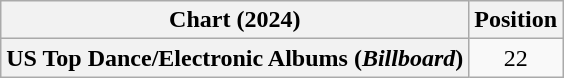<table class="wikitable plainrowheaders" style="text-align:center">
<tr>
<th scope="col">Chart (2024)</th>
<th scope="col">Position</th>
</tr>
<tr>
<th scope="row">US Top Dance/Electronic Albums (<em>Billboard</em>)</th>
<td>22</td>
</tr>
</table>
